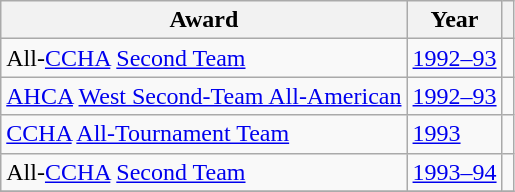<table class="wikitable">
<tr>
<th>Award</th>
<th>Year</th>
<th></th>
</tr>
<tr>
<td>All-<a href='#'>CCHA</a> <a href='#'>Second Team</a></td>
<td><a href='#'>1992–93</a></td>
<td></td>
</tr>
<tr>
<td><a href='#'>AHCA</a> <a href='#'>West Second-Team All-American</a></td>
<td><a href='#'>1992–93</a></td>
<td></td>
</tr>
<tr>
<td><a href='#'>CCHA</a> <a href='#'>All-Tournament Team</a></td>
<td><a href='#'>1993</a></td>
<td></td>
</tr>
<tr>
<td>All-<a href='#'>CCHA</a> <a href='#'>Second Team</a></td>
<td><a href='#'>1993–94</a></td>
<td></td>
</tr>
<tr>
</tr>
</table>
